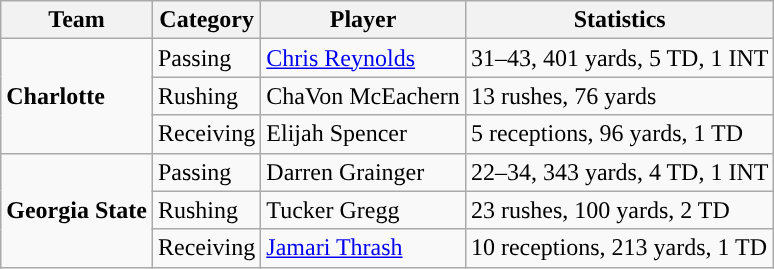<table class="wikitable" style="float: left;">
<tr>
<th>Team</th>
<th>Category</th>
<th>Player</th>
<th>Statistics</th>
</tr>
<tr>
<td rowspan=3><strong>Charlotte</strong></td>
<td>Passing</td>
<td><a href='#'>Chris Reynolds</a></td>
<td>31–43, 401 yards, 5 TD, 1 INT</td>
</tr>
<tr>
<td>Rushing</td>
<td>ChaVon McEachern</td>
<td>13 rushes, 76 yards</td>
</tr>
<tr>
<td>Receiving</td>
<td>Elijah Spencer</td>
<td>5 receptions, 96 yards, 1 TD</td>
</tr>
<tr>
<td rowspan=3><strong>Georgia State</strong></td>
<td>Passing</td>
<td>Darren Grainger</td>
<td>22–34, 343 yards, 4 TD, 1 INT</td>
</tr>
<tr>
<td>Rushing</td>
<td>Tucker Gregg</td>
<td>23 rushes, 100 yards, 2 TD</td>
</tr>
<tr>
<td>Receiving</td>
<td><a href='#'>Jamari Thrash</a></td>
<td>10 receptions, 213 yards, 1 TD</td>
</tr>
</table>
